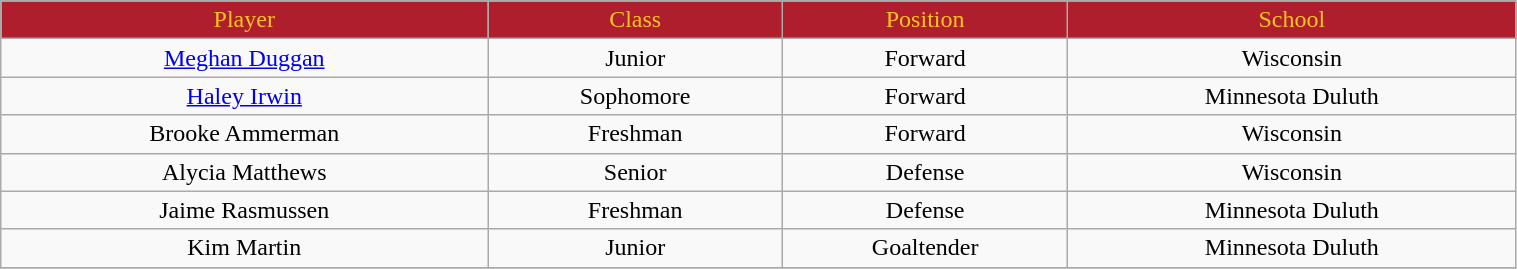<table class="wikitable" width="80%">
<tr align="center"  style=" background:#AF1E2D;color:#FFC61E;">
<td>Player</td>
<td>Class</td>
<td>Position</td>
<td>School</td>
</tr>
<tr align="center" bgcolor="">
<td><a href='#'>Meghan Duggan</a></td>
<td>Junior</td>
<td>Forward</td>
<td>Wisconsin</td>
</tr>
<tr align="center" bgcolor="">
<td><a href='#'>Haley Irwin</a></td>
<td>Sophomore</td>
<td>Forward</td>
<td>Minnesota Duluth</td>
</tr>
<tr align="center" bgcolor="">
<td>Brooke Ammerman</td>
<td>Freshman</td>
<td>Forward</td>
<td>Wisconsin</td>
</tr>
<tr align="center" bgcolor="">
<td>Alycia Matthews</td>
<td>Senior</td>
<td>Defense</td>
<td>Wisconsin</td>
</tr>
<tr align="center" bgcolor="">
<td>Jaime Rasmussen</td>
<td>Freshman</td>
<td>Defense</td>
<td>Minnesota Duluth</td>
</tr>
<tr align="center" bgcolor="">
<td>Kim Martin</td>
<td>Junior</td>
<td>Goaltender</td>
<td>Minnesota Duluth</td>
</tr>
<tr align="center" bgcolor="">
</tr>
</table>
